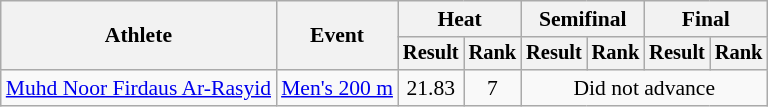<table class="wikitable" style="font-size:90%">
<tr>
<th rowspan="2">Athlete</th>
<th rowspan="2">Event</th>
<th colspan="2">Heat</th>
<th colspan="2">Semifinal</th>
<th colspan="2">Final</th>
</tr>
<tr style="font-size:95%">
<th>Result</th>
<th>Rank</th>
<th>Result</th>
<th>Rank</th>
<th>Result</th>
<th>Rank</th>
</tr>
<tr align=center>
<td align=left><a href='#'>Muhd Noor Firdaus Ar-Rasyid</a></td>
<td align=left><a href='#'>Men's 200 m</a></td>
<td>21.83</td>
<td>7</td>
<td colspan=4>Did not advance</td>
</tr>
</table>
